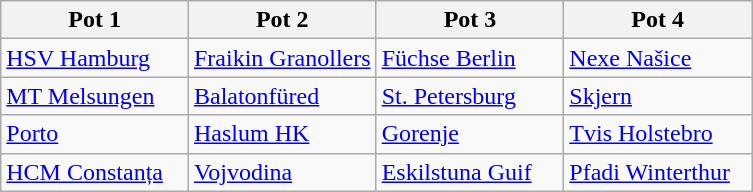<table class="wikitable">
<tr>
<th width=25%>Pot 1</th>
<th width=25%>Pot 2</th>
<th width=25%>Pot 3</th>
<th width=25%>Pot 4</th>
</tr>
<tr>
<td> <a href='#'>HSV Hamburg</a></td>
<td> <a href='#'>Fraikin Granollers</a></td>
<td> <a href='#'>Füchse Berlin</a></td>
<td> <a href='#'>Nexe Našice</a></td>
</tr>
<tr>
<td> <a href='#'>MT Melsungen</a></td>
<td> <a href='#'>Balatonfüred</a></td>
<td> <a href='#'>St. Petersburg</a></td>
<td> <a href='#'>Skjern</a></td>
</tr>
<tr>
<td> <a href='#'>Porto</a></td>
<td> <a href='#'>Haslum HK</a></td>
<td> <a href='#'>Gorenje</a></td>
<td> <a href='#'>Tvis Holstebro</a></td>
</tr>
<tr>
<td> <a href='#'>HCM Constanța</a></td>
<td> <a href='#'>Vojvodina</a></td>
<td> <a href='#'>Eskilstuna Guif</a></td>
<td> <a href='#'>Pfadi Winterthur</a></td>
</tr>
</table>
